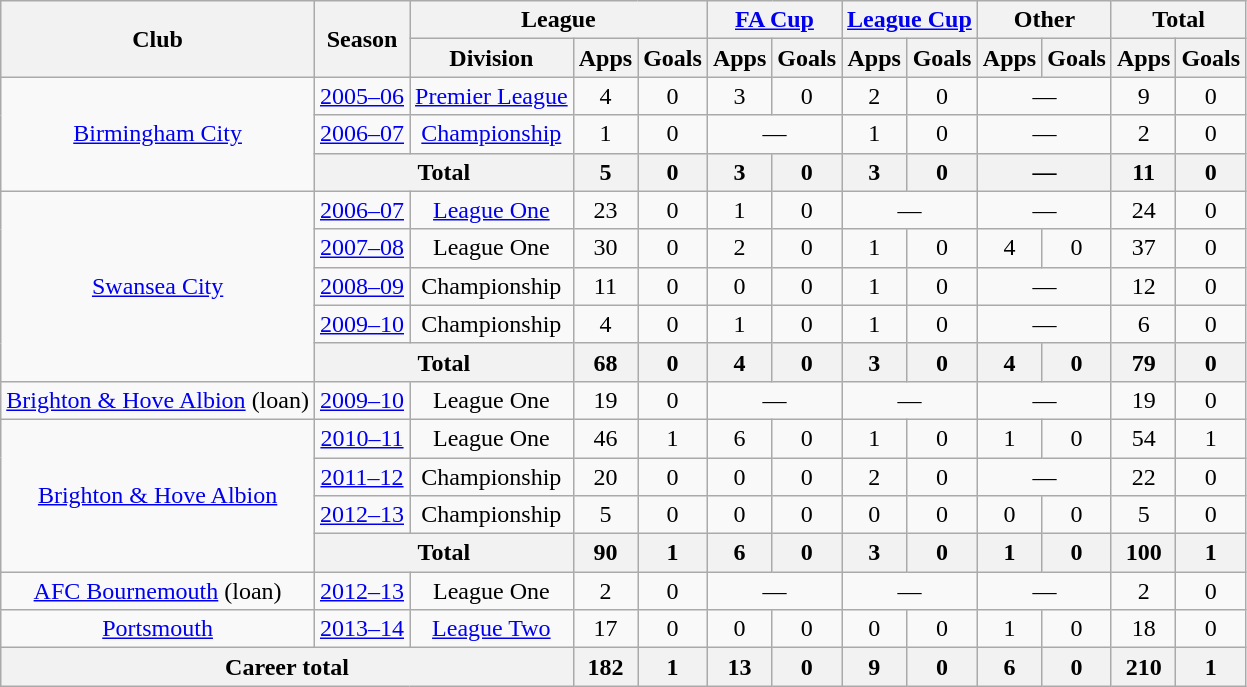<table class="wikitable" style="text-align:center">
<tr>
<th rowspan="2">Club</th>
<th rowspan="2">Season</th>
<th colspan="3">League</th>
<th colspan="2"><a href='#'>FA Cup</a></th>
<th colspan="2"><a href='#'>League Cup</a></th>
<th colspan="2">Other</th>
<th colspan="2">Total</th>
</tr>
<tr>
<th>Division</th>
<th>Apps</th>
<th>Goals</th>
<th>Apps</th>
<th>Goals</th>
<th>Apps</th>
<th>Goals</th>
<th>Apps</th>
<th>Goals</th>
<th>Apps</th>
<th>Goals</th>
</tr>
<tr>
<td rowspan="3"><a href='#'>Birmingham City</a></td>
<td><a href='#'>2005–06</a></td>
<td><a href='#'>Premier League</a></td>
<td>4</td>
<td>0</td>
<td>3</td>
<td>0</td>
<td>2</td>
<td>0</td>
<td colspan="2">—</td>
<td>9</td>
<td>0</td>
</tr>
<tr>
<td><a href='#'>2006–07</a></td>
<td><a href='#'>Championship</a></td>
<td>1</td>
<td>0</td>
<td colspan="2">—</td>
<td>1</td>
<td>0</td>
<td colspan="2">—</td>
<td>2</td>
<td>0</td>
</tr>
<tr>
<th colspan="2">Total</th>
<th>5</th>
<th>0</th>
<th>3</th>
<th>0</th>
<th>3</th>
<th>0</th>
<th colspan="2">—</th>
<th>11</th>
<th>0</th>
</tr>
<tr>
<td rowspan="5"><a href='#'>Swansea City</a></td>
<td><a href='#'>2006–07</a></td>
<td><a href='#'>League One</a></td>
<td>23</td>
<td>0</td>
<td>1</td>
<td>0</td>
<td colspan="2">—</td>
<td colspan="2">—</td>
<td>24</td>
<td>0</td>
</tr>
<tr>
<td><a href='#'>2007–08</a></td>
<td>League One</td>
<td>30</td>
<td>0</td>
<td>2</td>
<td>0</td>
<td>1</td>
<td>0</td>
<td>4</td>
<td>0</td>
<td>37</td>
<td>0</td>
</tr>
<tr>
<td><a href='#'>2008–09</a></td>
<td>Championship</td>
<td>11</td>
<td>0</td>
<td>0</td>
<td>0</td>
<td>1</td>
<td>0</td>
<td colspan="2">—</td>
<td>12</td>
<td>0</td>
</tr>
<tr>
<td><a href='#'>2009–10</a></td>
<td>Championship</td>
<td>4</td>
<td>0</td>
<td>1</td>
<td>0</td>
<td>1</td>
<td>0</td>
<td colspan="2">—</td>
<td>6</td>
<td>0</td>
</tr>
<tr>
<th colspan="2">Total</th>
<th>68</th>
<th>0</th>
<th>4</th>
<th>0</th>
<th>3</th>
<th>0</th>
<th>4</th>
<th>0</th>
<th>79</th>
<th>0</th>
</tr>
<tr>
<td><a href='#'>Brighton & Hove Albion</a> (loan)</td>
<td><a href='#'>2009–10</a></td>
<td>League One</td>
<td>19</td>
<td>0</td>
<td colspan="2">—</td>
<td colspan="2">—</td>
<td colspan="2">—</td>
<td>19</td>
<td>0</td>
</tr>
<tr>
<td rowspan="4"><a href='#'>Brighton & Hove Albion</a></td>
<td><a href='#'>2010–11</a></td>
<td>League One</td>
<td>46</td>
<td>1</td>
<td>6</td>
<td>0</td>
<td>1</td>
<td>0</td>
<td>1</td>
<td>0</td>
<td>54</td>
<td>1</td>
</tr>
<tr>
<td><a href='#'>2011–12</a></td>
<td>Championship</td>
<td>20</td>
<td>0</td>
<td>0</td>
<td>0</td>
<td>2</td>
<td>0</td>
<td colspan="2">—</td>
<td>22</td>
<td>0</td>
</tr>
<tr>
<td><a href='#'>2012–13</a></td>
<td>Championship</td>
<td>5</td>
<td>0</td>
<td>0</td>
<td>0</td>
<td>0</td>
<td>0</td>
<td>0</td>
<td>0</td>
<td>5</td>
<td>0</td>
</tr>
<tr>
<th colspan="2">Total</th>
<th>90</th>
<th>1</th>
<th>6</th>
<th>0</th>
<th>3</th>
<th>0</th>
<th>1</th>
<th>0</th>
<th>100</th>
<th>1</th>
</tr>
<tr>
<td><a href='#'>AFC Bournemouth</a> (loan)</td>
<td><a href='#'>2012–13</a></td>
<td>League One</td>
<td>2</td>
<td>0</td>
<td colspan="2">—</td>
<td colspan="2">—</td>
<td colspan="2">—</td>
<td>2</td>
<td>0</td>
</tr>
<tr>
<td><a href='#'>Portsmouth</a></td>
<td><a href='#'>2013–14</a></td>
<td><a href='#'>League Two</a></td>
<td>17</td>
<td>0</td>
<td>0</td>
<td>0</td>
<td>0</td>
<td>0</td>
<td>1</td>
<td>0</td>
<td>18</td>
<td>0</td>
</tr>
<tr>
<th colspan="3">Career total</th>
<th>182</th>
<th>1</th>
<th>13</th>
<th>0</th>
<th>9</th>
<th>0</th>
<th>6</th>
<th>0</th>
<th>210</th>
<th>1</th>
</tr>
</table>
